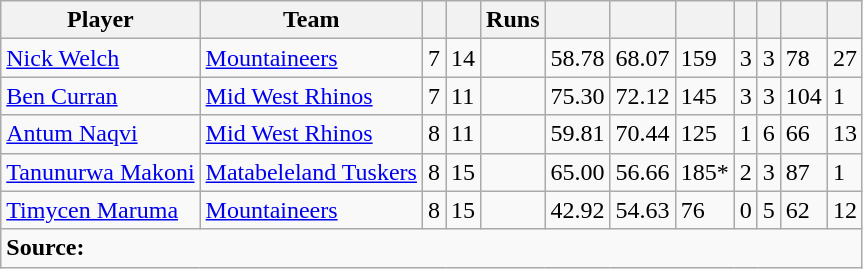<table class="wikitable sortable">
<tr>
<th class="unsortable">Player</th>
<th>Team</th>
<th></th>
<th></th>
<th>Runs</th>
<th></th>
<th></th>
<th></th>
<th></th>
<th></th>
<th></th>
<th></th>
</tr>
<tr>
<td><a href='#'>Nick Welch</a></td>
<td><a href='#'>Mountaineers</a></td>
<td>7</td>
<td>14</td>
<td><strong></strong></td>
<td>58.78</td>
<td>68.07</td>
<td>159</td>
<td>3</td>
<td>3</td>
<td>78</td>
<td>27</td>
</tr>
<tr>
<td><a href='#'>Ben Curran</a></td>
<td><a href='#'>Mid West Rhinos</a></td>
<td>7</td>
<td>11</td>
<td><strong></strong></td>
<td>75.30</td>
<td>72.12</td>
<td>145</td>
<td>3</td>
<td>3</td>
<td>104</td>
<td>1</td>
</tr>
<tr>
<td><a href='#'>Antum Naqvi</a></td>
<td><a href='#'>Mid West Rhinos</a></td>
<td>8</td>
<td>11</td>
<td><strong></strong></td>
<td>59.81</td>
<td>70.44</td>
<td>125</td>
<td>1</td>
<td>6</td>
<td>66</td>
<td>13</td>
</tr>
<tr>
<td><a href='#'>Tanunurwa Makoni</a></td>
<td><a href='#'>Matabeleland Tuskers</a></td>
<td>8</td>
<td>15</td>
<td><strong></strong></td>
<td>65.00</td>
<td>56.66</td>
<td>185*</td>
<td>2</td>
<td>3</td>
<td>87</td>
<td>1</td>
</tr>
<tr>
<td><a href='#'>Timycen Maruma</a></td>
<td><a href='#'>Mountaineers</a></td>
<td>8</td>
<td>15</td>
<td><strong></strong></td>
<td>42.92</td>
<td>54.63</td>
<td>76</td>
<td>0</td>
<td>5</td>
<td>62</td>
<td>12</td>
</tr>
<tr class="sortbottom">
<td colspan="12"><strong>Source:</strong> </td>
</tr>
</table>
